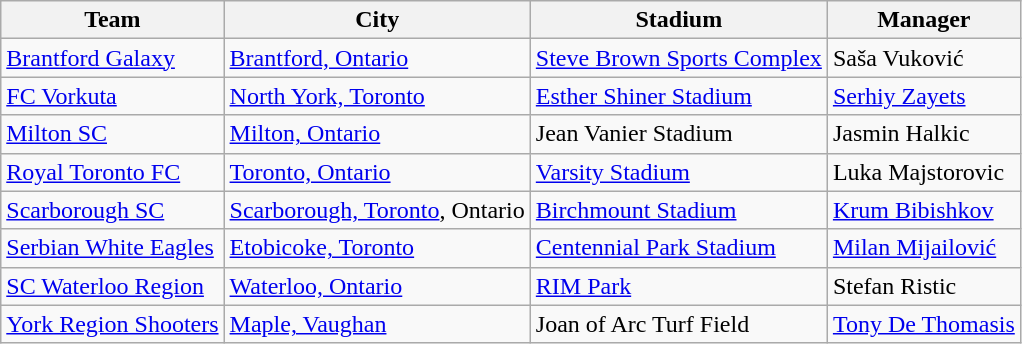<table class="wikitable sortable">
<tr>
<th>Team</th>
<th>City</th>
<th>Stadium</th>
<th>Manager</th>
</tr>
<tr>
<td><a href='#'>Brantford Galaxy</a></td>
<td><a href='#'>Brantford, Ontario</a></td>
<td><a href='#'>Steve Brown Sports Complex</a></td>
<td>Saša Vuković</td>
</tr>
<tr>
<td><a href='#'>FC Vorkuta</a></td>
<td><a href='#'>North York, Toronto</a></td>
<td><a href='#'>Esther Shiner Stadium</a></td>
<td><a href='#'>Serhiy Zayets</a></td>
</tr>
<tr>
<td><a href='#'>Milton SC</a></td>
<td><a href='#'>Milton, Ontario</a></td>
<td>Jean Vanier Stadium</td>
<td>Jasmin Halkic</td>
</tr>
<tr>
<td><a href='#'>Royal Toronto FC</a></td>
<td><a href='#'>Toronto, Ontario</a></td>
<td><a href='#'>Varsity Stadium</a></td>
<td>Luka Majstorovic</td>
</tr>
<tr>
<td><a href='#'>Scarborough SC</a></td>
<td><a href='#'>Scarborough, Toronto</a>, Ontario</td>
<td><a href='#'>Birchmount Stadium</a></td>
<td><a href='#'>Krum Bibishkov</a></td>
</tr>
<tr>
<td><a href='#'>Serbian White Eagles</a></td>
<td><a href='#'>Etobicoke, Toronto</a></td>
<td><a href='#'>Centennial Park Stadium</a></td>
<td><a href='#'>Milan Mijailović</a></td>
</tr>
<tr>
<td><a href='#'>SC Waterloo Region</a></td>
<td><a href='#'>Waterloo, Ontario</a></td>
<td><a href='#'>RIM Park</a></td>
<td>Stefan Ristic</td>
</tr>
<tr>
<td><a href='#'>York Region Shooters</a></td>
<td><a href='#'>Maple, Vaughan</a></td>
<td>Joan of Arc Turf Field</td>
<td><a href='#'>Tony De Thomasis</a></td>
</tr>
</table>
